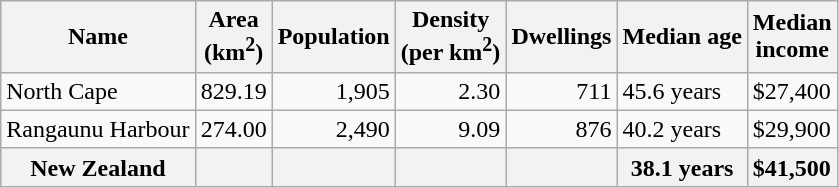<table class="wikitable">
<tr>
<th>Name</th>
<th>Area<br>(km<sup>2</sup>)</th>
<th>Population</th>
<th>Density<br>(per km<sup>2</sup>)</th>
<th>Dwellings</th>
<th>Median age</th>
<th>Median<br>income</th>
</tr>
<tr>
<td>North Cape</td>
<td style="text-align:right;">829.19</td>
<td style="text-align:right;">1,905</td>
<td style="text-align:right;">2.30</td>
<td style="text-align:right;">711</td>
<td>45.6 years</td>
<td>$27,400</td>
</tr>
<tr>
<td>Rangaunu Harbour</td>
<td style="text-align:right;">274.00</td>
<td style="text-align:right;">2,490</td>
<td style="text-align:right;">9.09</td>
<td style="text-align:right;">876</td>
<td>40.2 years</td>
<td>$29,900</td>
</tr>
<tr>
<th>New Zealand</th>
<th></th>
<th></th>
<th></th>
<th></th>
<th>38.1 years</th>
<th style="text-align:left;">$41,500</th>
</tr>
</table>
